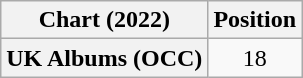<table class="wikitable plainrowheaders" style="text-align:center">
<tr>
<th scope="col">Chart (2022)</th>
<th scope="col">Position</th>
</tr>
<tr>
<th scope="row">UK Albums (OCC)</th>
<td>18</td>
</tr>
</table>
